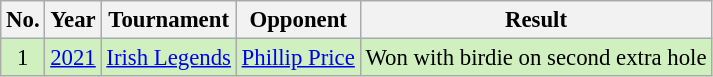<table class="wikitable" style="font-size:95%;">
<tr>
<th>No.</th>
<th>Year</th>
<th>Tournament</th>
<th>Opponent</th>
<th>Result</th>
</tr>
<tr style="background:#D0F0C0;">
<td align=center>1</td>
<td><a href='#'>2021</a></td>
<td><a href='#'>Irish Legends</a></td>
<td> <a href='#'>Phillip Price</a></td>
<td>Won with birdie on second extra hole</td>
</tr>
</table>
